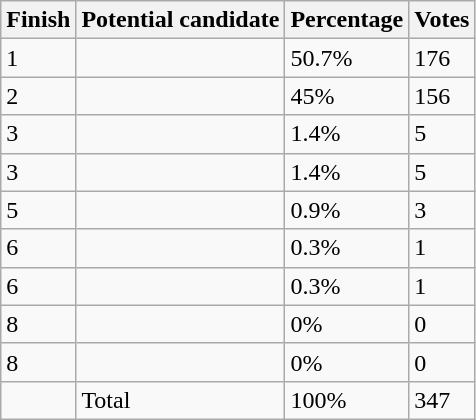<table class="wikitable sortable">
<tr>
<th>Finish</th>
<th>Potential candidate</th>
<th>Percentage</th>
<th>Votes</th>
</tr>
<tr>
<td>1</td>
<td></td>
<td>50.7%</td>
<td>176</td>
</tr>
<tr>
<td>2</td>
<td></td>
<td>45%</td>
<td>156</td>
</tr>
<tr>
<td>3</td>
<td></td>
<td>1.4%</td>
<td>5</td>
</tr>
<tr>
<td>3</td>
<td></td>
<td>1.4%</td>
<td>5</td>
</tr>
<tr>
<td>5</td>
<td></td>
<td>0.9%</td>
<td>3</td>
</tr>
<tr>
<td>6</td>
<td></td>
<td>0.3%</td>
<td>1</td>
</tr>
<tr>
<td>6</td>
<td></td>
<td>0.3%</td>
<td>1</td>
</tr>
<tr>
<td>8</td>
<td></td>
<td>0%</td>
<td>0</td>
</tr>
<tr>
<td>8</td>
<td></td>
<td>0%</td>
<td>0</td>
</tr>
<tr>
<td></td>
<td>Total</td>
<td>100%</td>
<td>347</td>
</tr>
</table>
